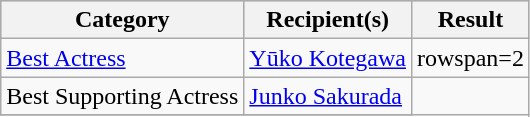<table class="wikitable plainrowheaders sortable">
<tr style="background:#ccc; text-align:center;">
<th scope="col">Category</th>
<th scope="col">Recipient(s)</th>
<th scope="col">Result</th>
</tr>
<tr>
<td><a href='#'>Best Actress</a></td>
<td><a href='#'>Yūko Kotegawa</a></td>
<td>rowspan=2 </td>
</tr>
<tr>
<td>Best Supporting Actress</td>
<td><a href='#'>Junko Sakurada</a></td>
</tr>
<tr>
</tr>
</table>
